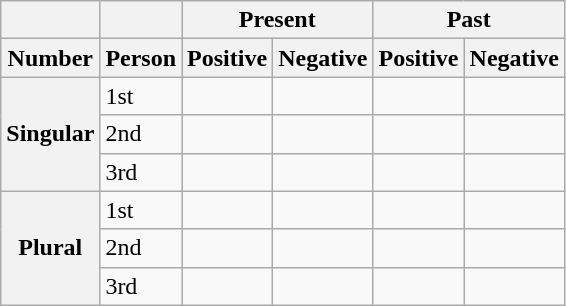<table class="wikitable">
<tr>
<th></th>
<th></th>
<th colspan="2">Present</th>
<th colspan="2">Past</th>
</tr>
<tr>
<th>Number</th>
<th>Person</th>
<th>Positive</th>
<th>Negative</th>
<th>Positive</th>
<th>Negative</th>
</tr>
<tr>
<th rowspan="3">Singular</th>
<td>1st</td>
<td></td>
<td></td>
<td></td>
<td></td>
</tr>
<tr>
<td>2nd</td>
<td></td>
<td></td>
<td></td>
<td></td>
</tr>
<tr>
<td>3rd</td>
<td></td>
<td></td>
<td></td>
<td></td>
</tr>
<tr>
<th rowspan="3">Plural</th>
<td>1st</td>
<td></td>
<td></td>
<td></td>
<td></td>
</tr>
<tr>
<td>2nd</td>
<td></td>
<td></td>
<td></td>
<td></td>
</tr>
<tr>
<td>3rd</td>
<td></td>
<td></td>
<td></td>
<td></td>
</tr>
</table>
